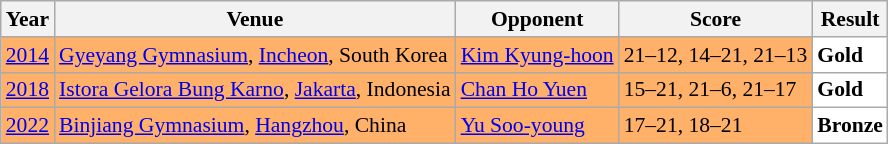<table class="sortable wikitable" style="font-size: 90%;">
<tr>
<th>Year</th>
<th>Venue</th>
<th>Opponent</th>
<th>Score</th>
<th>Result</th>
</tr>
<tr style="background:#FFB069">
<td align="center"><a href='#'>2014</a></td>
<td align="left"><a href='#'>Gyeyang Gymnasium</a>, <a href='#'>Incheon</a>, South Korea</td>
<td align="left"> <a href='#'>Kim Kyung-hoon</a></td>
<td align="left">21–12, 14–21, 21–13</td>
<td style="text-align:left; background:white"> <strong>Gold</strong></td>
</tr>
<tr style="background:#FFB069">
<td align="center"><a href='#'>2018</a></td>
<td align="left"><a href='#'>Istora Gelora Bung Karno</a>, <a href='#'>Jakarta</a>, Indonesia</td>
<td align="left"> <a href='#'>Chan Ho Yuen</a></td>
<td align="left">15–21, 21–6, 21–17</td>
<td style="text-align:left; background:white"> <strong>Gold</strong></td>
</tr>
<tr style="background:#FFB069">
<td align="center"><a href='#'>2022</a></td>
<td align="left"><a href='#'>Binjiang Gymnasium</a>, <a href='#'>Hangzhou</a>, China</td>
<td align="left"> <a href='#'>Yu Soo-young</a></td>
<td align="left">17–21, 18–21</td>
<td style="text-align:left; background:white"> <strong>Bronze</strong></td>
</tr>
</table>
